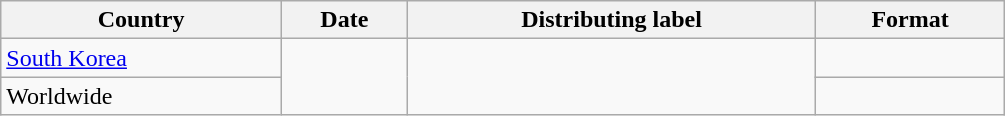<table class="wikitable" style="width:670px;">
<tr>
<th>Country</th>
<th>Date</th>
<th>Distributing label</th>
<th>Format</th>
</tr>
<tr>
<td><a href='#'>South Korea</a></td>
<td rowspan="2"></td>
<td rowspan="2"></td>
<td></td>
</tr>
<tr>
<td>Worldwide</td>
<td></td>
</tr>
</table>
